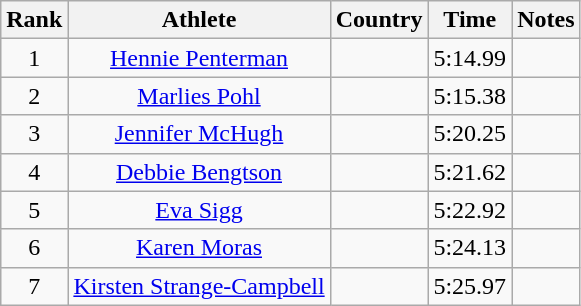<table class="wikitable sortable" style="text-align:center">
<tr>
<th>Rank</th>
<th>Athlete</th>
<th>Country</th>
<th>Time</th>
<th>Notes</th>
</tr>
<tr>
<td>1</td>
<td><a href='#'>Hennie Penterman</a></td>
<td align=left></td>
<td>5:14.99</td>
<td></td>
</tr>
<tr>
<td>2</td>
<td><a href='#'>Marlies Pohl</a></td>
<td align=left></td>
<td>5:15.38</td>
<td></td>
</tr>
<tr>
<td>3</td>
<td><a href='#'>Jennifer McHugh</a></td>
<td align=left></td>
<td>5:20.25</td>
<td></td>
</tr>
<tr>
<td>4</td>
<td><a href='#'>Debbie Bengtson</a></td>
<td align=left></td>
<td>5:21.62</td>
<td></td>
</tr>
<tr>
<td>5</td>
<td><a href='#'>Eva Sigg</a></td>
<td align=left></td>
<td>5:22.92</td>
<td></td>
</tr>
<tr>
<td>6</td>
<td><a href='#'>Karen Moras</a></td>
<td align=left></td>
<td>5:24.13</td>
<td></td>
</tr>
<tr>
<td>7</td>
<td><a href='#'>Kirsten Strange-Campbell</a></td>
<td align=left></td>
<td>5:25.97</td>
<td></td>
</tr>
</table>
